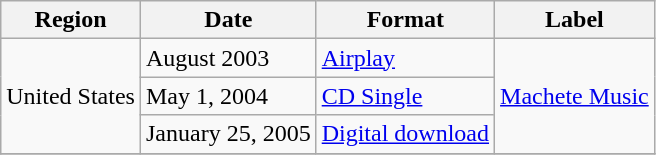<table class=wikitable>
<tr>
<th>Region</th>
<th>Date</th>
<th>Format</th>
<th>Label</th>
</tr>
<tr>
<td rowspan="3">United States</td>
<td>August 2003</td>
<td><a href='#'>Airplay</a></td>
<td rowspan="3"><a href='#'>Machete Music</a></td>
</tr>
<tr>
<td>May 1, 2004</td>
<td><a href='#'>CD Single</a></td>
</tr>
<tr>
<td>January 25, 2005</td>
<td><a href='#'>Digital download</a></td>
</tr>
<tr>
</tr>
</table>
